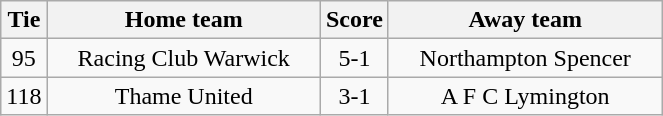<table class="wikitable" style="text-align:center;">
<tr>
<th width=20>Tie</th>
<th width=175>Home team</th>
<th width=20>Score</th>
<th width=175>Away team</th>
</tr>
<tr>
<td>95</td>
<td>Racing Club Warwick</td>
<td>5-1</td>
<td>Northampton Spencer</td>
</tr>
<tr>
<td>118</td>
<td>Thame United</td>
<td>3-1</td>
<td>A F C Lymington</td>
</tr>
</table>
